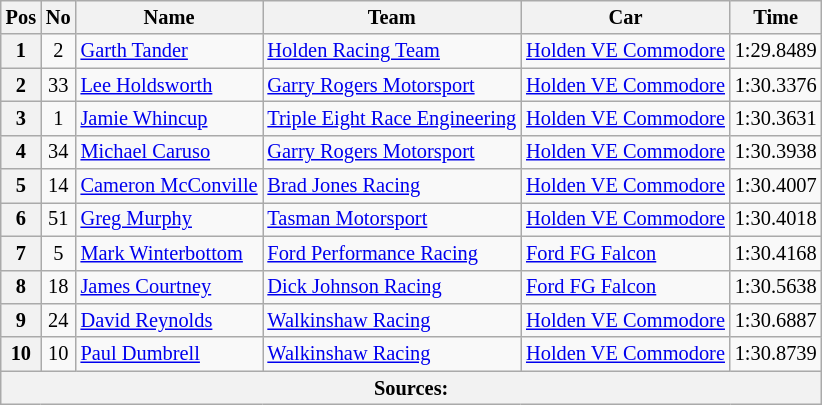<table class="wikitable" style="font-size: 85%;">
<tr>
<th>Pos</th>
<th>No</th>
<th>Name</th>
<th>Team</th>
<th>Car</th>
<th>Time</th>
</tr>
<tr>
<th>1</th>
<td align="center">2</td>
<td> <a href='#'>Garth Tander</a></td>
<td><a href='#'>Holden Racing Team</a></td>
<td><a href='#'>Holden VE Commodore</a></td>
<td>1:29.8489</td>
</tr>
<tr>
<th>2</th>
<td align="center">33</td>
<td> <a href='#'>Lee Holdsworth</a></td>
<td><a href='#'>Garry Rogers Motorsport</a></td>
<td><a href='#'>Holden VE Commodore</a></td>
<td>1:30.3376</td>
</tr>
<tr>
<th>3</th>
<td align="center">1</td>
<td> <a href='#'>Jamie Whincup</a></td>
<td><a href='#'>Triple Eight Race Engineering</a></td>
<td><a href='#'>Holden VE Commodore</a></td>
<td>1:30.3631</td>
</tr>
<tr>
<th>4</th>
<td align="center">34</td>
<td> <a href='#'>Michael Caruso</a></td>
<td><a href='#'>Garry Rogers Motorsport</a></td>
<td><a href='#'>Holden VE Commodore</a></td>
<td>1:30.3938</td>
</tr>
<tr>
<th>5</th>
<td align="center">14</td>
<td> <a href='#'>Cameron McConville</a></td>
<td><a href='#'>Brad Jones Racing</a></td>
<td><a href='#'>Holden VE Commodore</a></td>
<td>1:30.4007</td>
</tr>
<tr>
<th>6</th>
<td align="center">51</td>
<td> <a href='#'>Greg Murphy</a></td>
<td><a href='#'>Tasman Motorsport</a></td>
<td><a href='#'>Holden VE Commodore</a></td>
<td>1:30.4018</td>
</tr>
<tr>
<th>7</th>
<td align="center">5</td>
<td> <a href='#'>Mark Winterbottom</a></td>
<td><a href='#'>Ford Performance Racing</a></td>
<td><a href='#'>Ford FG Falcon</a></td>
<td>1:30.4168</td>
</tr>
<tr>
<th>8</th>
<td align="center">18</td>
<td> <a href='#'>James Courtney</a></td>
<td><a href='#'>Dick Johnson Racing</a></td>
<td><a href='#'>Ford FG Falcon</a></td>
<td>1:30.5638</td>
</tr>
<tr>
<th>9</th>
<td align="center">24</td>
<td> <a href='#'>David Reynolds</a></td>
<td><a href='#'>Walkinshaw Racing</a></td>
<td><a href='#'>Holden VE Commodore</a></td>
<td>1:30.6887</td>
</tr>
<tr>
<th>10</th>
<td align="center">10</td>
<td> <a href='#'>Paul Dumbrell</a></td>
<td><a href='#'>Walkinshaw Racing</a></td>
<td><a href='#'>Holden VE Commodore</a></td>
<td>1:30.8739</td>
</tr>
<tr>
<th colspan="6">Sources:</th>
</tr>
</table>
